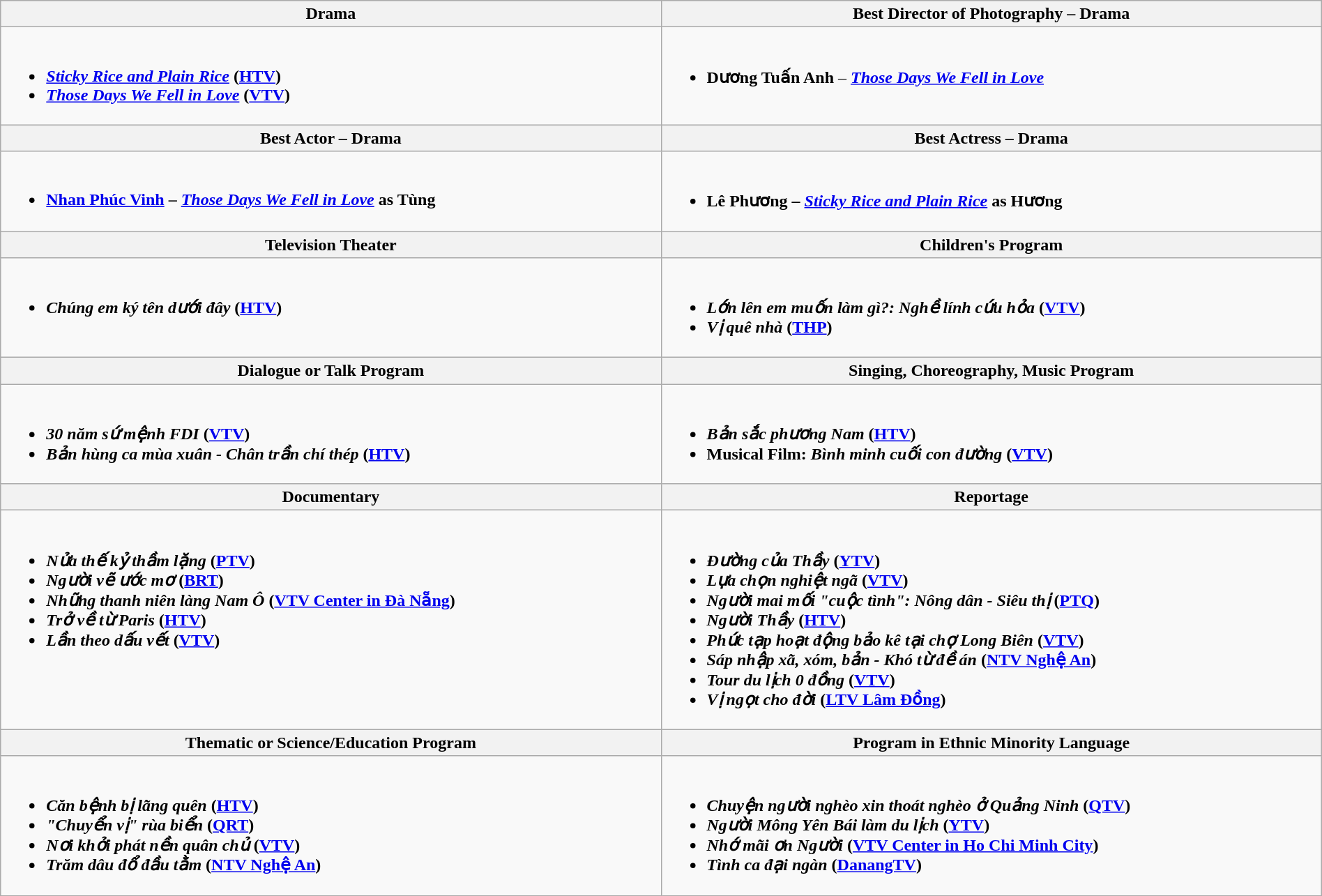<table class=wikitable style="width:100%">
<tr>
<th style="width:50%">Drama</th>
<th style="width:50%">Best Director of Photography – Drama</th>
</tr>
<tr>
<td valign="top"><br><ul><li><strong><em><a href='#'>Sticky Rice and Plain Rice</a></em></strong> <strong>(<a href='#'>HTV</a>)</strong></li><li><strong><em><a href='#'>Those Days We Fell in Love</a></em></strong> <strong>(<a href='#'>VTV</a>)</strong></li></ul></td>
<td valign="top"><br><ul><li><strong>Dương Tuấn Anh</strong> – <strong><em><a href='#'>Those Days We Fell in Love</a></em></strong></li></ul></td>
</tr>
<tr>
<th>Best Actor – Drama</th>
<th>Best Actress – Drama</th>
</tr>
<tr>
<td valign="top"><br><ul><li><strong><a href='#'>Nhan Phúc Vinh</a> – <em><a href='#'>Those Days We Fell in Love</a></em> as Tùng</strong></li></ul></td>
<td valign="top"><br><ul><li><strong>Lê Phương – <em><a href='#'>Sticky Rice and Plain Rice</a></em> as Hương</strong></li></ul></td>
</tr>
<tr>
<th>Television Theater</th>
<th>Children's Program</th>
</tr>
<tr>
<td valign="top"><br><ul><li><strong><em>Chúng em ký tên dưới đây</em></strong> <strong>(<a href='#'>HTV</a>)</strong></li></ul></td>
<td valign="top"><br><ul><li><strong><em>Lớn lên em muốn làm gì?: Nghề lính cứu hỏa</em></strong> <strong>(<a href='#'>VTV</a>)</strong></li><li><strong><em>Vị quê nhà</em></strong> <strong>(<a href='#'>THP</a>)</strong></li></ul></td>
</tr>
<tr>
<th>Dialogue or Talk Program</th>
<th>Singing, Choreography, Music Program</th>
</tr>
<tr>
<td valign="top"><br><ul><li><strong><em>30 năm sứ mệnh FDI</em></strong> <strong>(<a href='#'>VTV</a>)</strong></li><li><strong><em>Bản hùng ca mùa xuân - Chân trần chí thép</em></strong> <strong>(<a href='#'>HTV</a>)</strong></li></ul></td>
<td valign="top"><br><ul><li><strong><em>Bản sắc phương Nam</em></strong> <strong>(<a href='#'>HTV</a>)</strong></li><li><strong>Musical Film:</strong> <strong><em>Bình minh cuối con đường</em></strong> <strong>(<a href='#'>VTV</a>)</strong></li></ul></td>
</tr>
<tr>
<th>Documentary</th>
<th>Reportage</th>
</tr>
<tr>
<td valign="top"><br><ul><li><strong><em>Nửa thế kỷ thầm lặng</em></strong> <strong>(<a href='#'>PTV</a>)</strong></li><li><strong><em>Người vẽ ước mơ</em></strong> <strong>(<a href='#'>BRT</a>)</strong></li><li><strong><em>Những thanh niên làng Nam Ô</em></strong> <strong>(<a href='#'>VTV Center in Đà Nẵng</a>)</strong></li><li><strong><em>Trở về từ Paris</em></strong> <strong>(<a href='#'>HTV</a>)</strong></li><li><strong><em>Lần theo dấu vết</em></strong> <strong>(<a href='#'>VTV</a>)</strong> </li></ul></td>
<td valign="top"><br><ul><li><strong><em>Đường của Thầy</em></strong> <strong>(<a href='#'>YTV</a>)</strong></li><li><strong><em>Lựa chọn nghiệt ngã</em></strong> <strong>(<a href='#'>VTV</a>)</strong></li><li><strong><em>Người mai mối "cuộc tình": Nông dân - Siêu thị</em></strong> <strong>(<a href='#'>PTQ</a>)</strong></li><li><strong><em>Người Thầy</em></strong> <strong>(<a href='#'>HTV</a>)</strong></li><li><strong><em>Phức tạp hoạt động bảo kê tại chợ Long Biên</em></strong> <strong>(<a href='#'>VTV</a>)</strong></li><li><strong><em>Sáp nhập xã, xóm, bản - Khó từ đề án</em></strong> <strong>(<a href='#'>NTV Nghệ An</a>)</strong></li><li><strong><em>Tour du lịch 0 đồng</em></strong> <strong>(<a href='#'>VTV</a>)</strong></li><li><strong><em>Vị ngọt cho đời</em></strong> <strong>(<a href='#'>LTV Lâm Đồng</a>)</strong></li></ul></td>
</tr>
<tr>
<th>Thematic or Science/Education Program</th>
<th>Program in Ethnic Minority Language</th>
</tr>
<tr>
<td valign="top"><br><ul><li><strong><em>Căn bệnh bị lãng quên</em></strong> <strong>(<a href='#'>HTV</a>)</strong></li><li><strong><em>"Chuyển vị" rùa biển</em></strong> <strong>(<a href='#'>QRT</a>)</strong></li><li><strong><em>Nơi khởi phát nền quân chủ</em></strong> <strong>(<a href='#'>VTV</a>)</strong></li><li><strong><em>Trăm dâu đổ đầu tằm</em></strong> <strong>(<a href='#'>NTV Nghệ An</a>)</strong></li></ul></td>
<td valign="top"><br><ul><li><strong><em>Chuyện người nghèo xin thoát nghèo ở Quảng Ninh</em></strong> <strong>(<a href='#'>QTV</a>)</strong></li><li><strong><em>Người Mông Yên Bái làm du lịch</em></strong> <strong>(<a href='#'>YTV</a>)</strong></li><li><strong><em>Nhớ mãi ơn Người</em></strong> <strong>(<a href='#'>VTV Center in Ho Chi Minh City</a>)</strong></li><li><strong><em>Tình ca đại ngàn</em></strong> <strong>(<a href='#'>DanangTV</a>)</strong></li></ul></td>
</tr>
</table>
